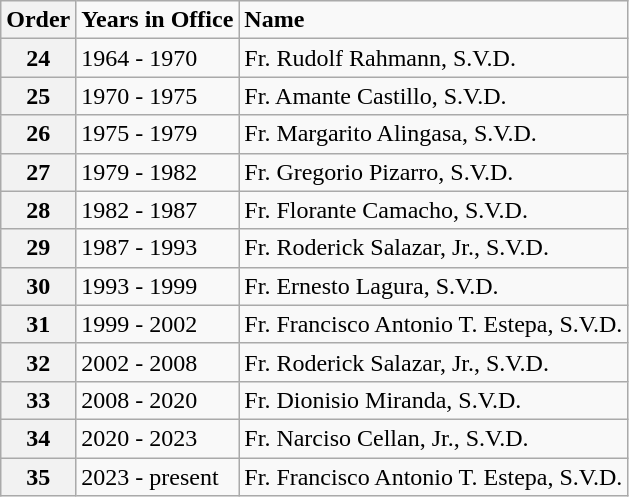<table class="wikitable">
<tr>
<th>Order</th>
<td><strong>Years in Office</strong></td>
<td><strong>Name</strong></td>
</tr>
<tr>
<th>24</th>
<td>1964 - 1970</td>
<td>Fr. Rudolf Rahmann, S.V.D.</td>
</tr>
<tr>
<th>25</th>
<td>1970 - 1975</td>
<td>Fr. Amante Castillo, S.V.D.</td>
</tr>
<tr>
<th>26</th>
<td>1975 - 1979</td>
<td>Fr. Margarito Alingasa, S.V.D.</td>
</tr>
<tr>
<th>27</th>
<td>1979 - 1982</td>
<td>Fr. Gregorio Pizarro, S.V.D.</td>
</tr>
<tr>
<th>28</th>
<td>1982 - 1987</td>
<td>Fr. Florante Camacho, S.V.D.</td>
</tr>
<tr>
<th>29</th>
<td>1987 - 1993</td>
<td>Fr. Roderick Salazar, Jr., S.V.D.</td>
</tr>
<tr>
<th>30</th>
<td>1993 - 1999</td>
<td>Fr. Ernesto Lagura, S.V.D.</td>
</tr>
<tr>
<th>31</th>
<td>1999 - 2002</td>
<td>Fr. Francisco Antonio T. Estepa, S.V.D.</td>
</tr>
<tr>
<th>32</th>
<td>2002 - 2008</td>
<td>Fr. Roderick Salazar, Jr., S.V.D.</td>
</tr>
<tr>
<th>33</th>
<td>2008 - 2020</td>
<td>Fr. Dionisio Miranda, S.V.D.</td>
</tr>
<tr>
<th>34</th>
<td>2020 - 2023</td>
<td>Fr. Narciso Cellan, Jr., S.V.D.</td>
</tr>
<tr>
<th>35</th>
<td>2023 - present</td>
<td>Fr. Francisco Antonio T. Estepa, S.V.D.</td>
</tr>
</table>
